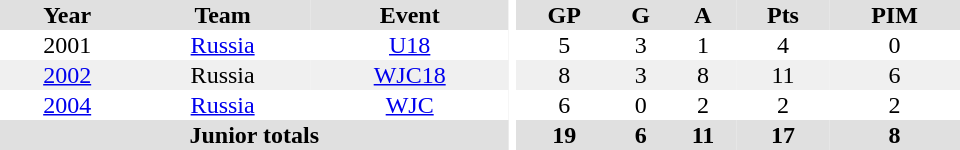<table border="0" cellpadding="1" cellspacing="0" ID="Table3" style="text-align:center; width:40em">
<tr ALIGN="center" bgcolor="#e0e0e0">
<th>Year</th>
<th>Team</th>
<th>Event</th>
<th rowspan="99" bgcolor="#ffffff"></th>
<th>GP</th>
<th>G</th>
<th>A</th>
<th>Pts</th>
<th>PIM</th>
</tr>
<tr>
<td>2001</td>
<td><a href='#'>Russia</a></td>
<td><a href='#'>U18</a></td>
<td>5</td>
<td>3</td>
<td>1</td>
<td>4</td>
<td>0</td>
</tr>
<tr bgcolor="#f0f0f0">
<td><a href='#'>2002</a></td>
<td>Russia</td>
<td><a href='#'>WJC18</a></td>
<td>8</td>
<td>3</td>
<td>8</td>
<td>11</td>
<td>6</td>
</tr>
<tr>
<td><a href='#'>2004</a></td>
<td><a href='#'>Russia</a></td>
<td><a href='#'>WJC</a></td>
<td>6</td>
<td>0</td>
<td>2</td>
<td>2</td>
<td>2</td>
</tr>
<tr bgcolor="#e0e0e0">
<th colspan="3">Junior totals</th>
<th>19</th>
<th>6</th>
<th>11</th>
<th>17</th>
<th>8</th>
</tr>
</table>
